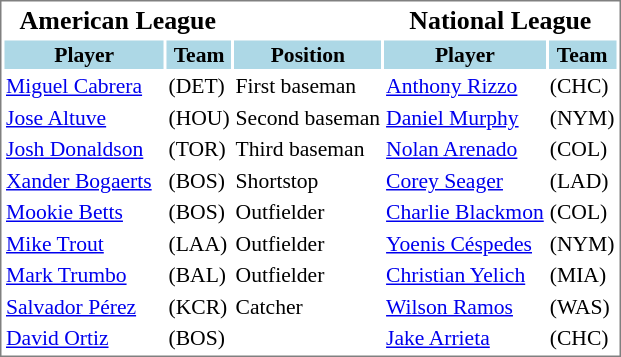<table cellpadding="1"  style="width:auto; font-size:90%; border:1px solid gray;">
<tr style="text-align:center; font-size:larger;">
<th colspan=2>American League</th>
<th></th>
<th colspan=2>National League</th>
</tr>
<tr style="background:lightblue;">
<th>Player</th>
<th>Team</th>
<th>Position</th>
<th>Player</th>
<th>Team</th>
</tr>
<tr>
<td><a href='#'>Miguel Cabrera</a></td>
<td>(DET)</td>
<td>First baseman</td>
<td><a href='#'>Anthony Rizzo</a></td>
<td>(CHC)</td>
</tr>
<tr>
<td><a href='#'>Jose Altuve</a></td>
<td>(HOU)</td>
<td>Second baseman</td>
<td><a href='#'>Daniel Murphy</a></td>
<td>(NYM)</td>
</tr>
<tr>
<td><a href='#'>Josh Donaldson</a></td>
<td>(TOR)</td>
<td>Third baseman</td>
<td><a href='#'>Nolan Arenado</a></td>
<td>(COL)</td>
</tr>
<tr>
<td><a href='#'>Xander Bogaerts</a>  </td>
<td>(BOS)</td>
<td>Shortstop</td>
<td><a href='#'>Corey Seager</a></td>
<td>(LAD)</td>
</tr>
<tr>
<td><a href='#'>Mookie Betts</a></td>
<td>(BOS)</td>
<td>Outfielder</td>
<td><a href='#'>Charlie Blackmon</a></td>
<td>(COL)</td>
</tr>
<tr>
<td><a href='#'>Mike Trout</a></td>
<td>(LAA)</td>
<td>Outfielder</td>
<td><a href='#'>Yoenis Céspedes</a></td>
<td>(NYM)</td>
</tr>
<tr>
<td><a href='#'>Mark Trumbo</a></td>
<td>(BAL)</td>
<td>Outfielder</td>
<td><a href='#'>Christian Yelich</a></td>
<td>(MIA)</td>
</tr>
<tr>
<td><a href='#'>Salvador Pérez</a></td>
<td>(KCR)</td>
<td>Catcher</td>
<td><a href='#'>Wilson Ramos</a></td>
<td>(WAS)</td>
</tr>
<tr>
<td><a href='#'>David Ortiz</a></td>
<td>(BOS)</td>
<td></td>
<td><a href='#'>Jake Arrieta</a>   </td>
<td>(CHC)</td>
</tr>
</table>
